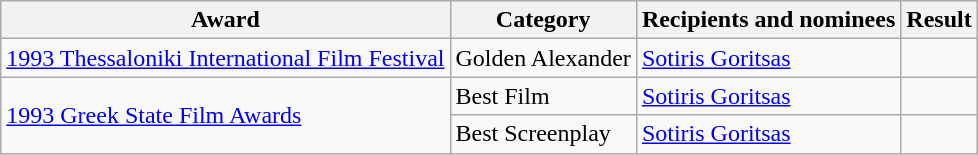<table class="wikitable">
<tr>
<th>Award</th>
<th>Category</th>
<th>Recipients and nominees</th>
<th>Result</th>
</tr>
<tr>
<td><a href='#'>1993 Thessaloniki International Film Festival</a></td>
<td>Golden Alexander</td>
<td><a href='#'>Sotiris Goritsas</a></td>
<td></td>
</tr>
<tr>
<td rowspan="2"><a href='#'>1993 Greek State Film Awards</a></td>
<td>Best Film</td>
<td><a href='#'>Sotiris Goritsas</a></td>
<td></td>
</tr>
<tr>
<td>Best Screenplay</td>
<td><a href='#'>Sotiris Goritsas</a></td>
<td></td>
</tr>
</table>
